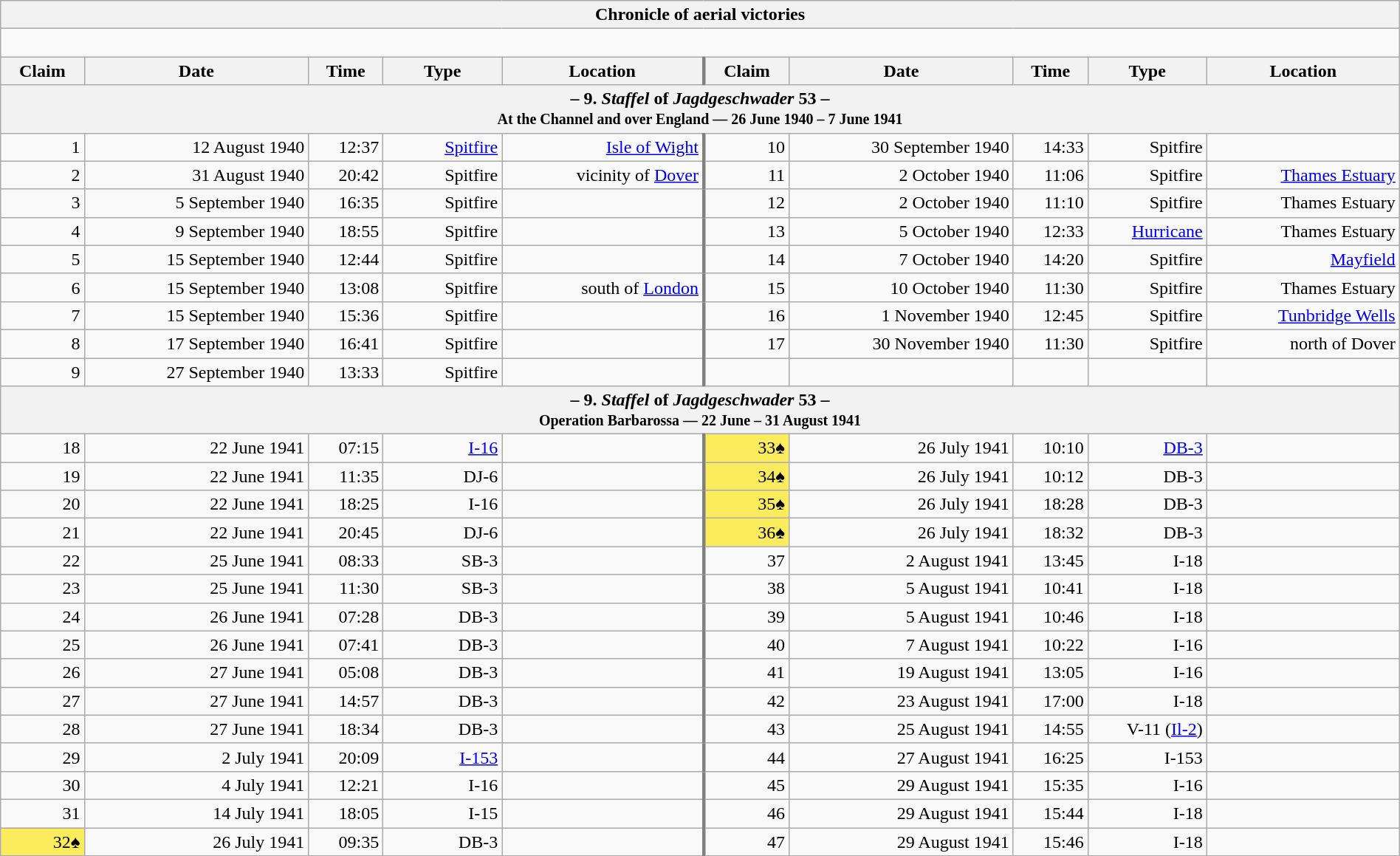<table class="wikitable plainrowheaders collapsible" style="margin-left: auto; margin-right: auto; border: none; text-align:right; width: 100%;">
<tr>
<th colspan="10">Chronicle of aerial victories</th>
</tr>
<tr>
<td colspan="10" style="text-align: left;"><br></td>
</tr>
<tr>
<th scope="col">Claim</th>
<th scope="col">Date</th>
<th scope="col">Time</th>
<th scope="col" width="100px">Type</th>
<th scope="col">Location</th>
<th scope="col" style="border-left: 3px solid grey;">Claim</th>
<th scope="col">Date</th>
<th scope="col">Time</th>
<th scope="col" width="100px">Type</th>
<th scope="col">Location</th>
</tr>
<tr>
<th colspan="10">– 9. <em>Staffel</em> of <em>Jagdgeschwader</em> 53 –<br><small>At the Channel and over England — 26 June 1940 – 7 June 1941</small></th>
</tr>
<tr>
<td>1</td>
<td>12 August 1940</td>
<td>12:37</td>
<td><a href='#'>Spitfire</a></td>
<td><a href='#'>Isle of Wight</a></td>
<td style="border-left: 3px solid grey;">10</td>
<td>30 September 1940</td>
<td>14:33</td>
<td>Spitfire</td>
<td></td>
</tr>
<tr>
<td>2</td>
<td>31 August 1940</td>
<td>20:42</td>
<td>Spitfire</td>
<td>vicinity of <a href='#'>Dover</a></td>
<td style="border-left: 3px solid grey;">11</td>
<td>2 October 1940</td>
<td>11:06</td>
<td>Spitfire</td>
<td><a href='#'>Thames Estuary</a></td>
</tr>
<tr>
<td>3</td>
<td>5 September 1940</td>
<td>16:35</td>
<td>Spitfire</td>
<td></td>
<td style="border-left: 3px solid grey;">12</td>
<td>2 October 1940</td>
<td>11:10</td>
<td>Spitfire</td>
<td>Thames Estuary</td>
</tr>
<tr>
<td>4</td>
<td>9 September 1940</td>
<td>18:55</td>
<td>Spitfire</td>
<td></td>
<td style="border-left: 3px solid grey;">13</td>
<td>5 October 1940</td>
<td>12:33</td>
<td><a href='#'>Hurricane</a></td>
<td>Thames Estuary</td>
</tr>
<tr>
<td>5</td>
<td>15 September 1940</td>
<td>12:44</td>
<td>Spitfire</td>
<td></td>
<td style="border-left: 3px solid grey;">14</td>
<td>7 October 1940</td>
<td>14:20</td>
<td>Spitfire</td>
<td><a href='#'>Mayfield</a></td>
</tr>
<tr>
<td>6</td>
<td>15 September 1940</td>
<td>13:08</td>
<td>Spitfire</td>
<td> south of <a href='#'>London</a></td>
<td style="border-left: 3px solid grey;">15</td>
<td>10 October 1940</td>
<td>11:30</td>
<td>Spitfire</td>
<td>Thames Estuary</td>
</tr>
<tr>
<td>7</td>
<td>15 September 1940</td>
<td>15:36</td>
<td>Spitfire</td>
<td></td>
<td style="border-left: 3px solid grey;">16</td>
<td>1 November 1940</td>
<td>12:45</td>
<td>Spitfire</td>
<td><a href='#'>Tunbridge Wells</a></td>
</tr>
<tr>
<td>8</td>
<td>17 September 1940</td>
<td>16:41</td>
<td>Spitfire</td>
<td></td>
<td style="border-left: 3px solid grey;">17</td>
<td>30 November 1940</td>
<td>11:30</td>
<td>Spitfire</td>
<td>north of Dover</td>
</tr>
<tr>
<td>9</td>
<td>27 September 1940</td>
<td>13:33</td>
<td>Spitfire</td>
<td></td>
<td style="border-left: 3px solid grey;"></td>
<td></td>
<td></td>
<td></td>
<td></td>
</tr>
<tr>
<th colspan="10">– 9. <em>Staffel</em> of <em>Jagdgeschwader</em> 53 –<br><small>Operation Barbarossa — 22 June – 31 August 1941</small></th>
</tr>
<tr>
<td>18</td>
<td>22 June 1941</td>
<td>07:15</td>
<td><a href='#'>I-16</a></td>
<td></td>
<td style="border-left: 3px solid grey; background:#fbec5d;">33♠</td>
<td>26 July 1941</td>
<td>10:10</td>
<td><a href='#'>DB-3</a></td>
<td></td>
</tr>
<tr>
<td>19</td>
<td>22 June 1941</td>
<td>11:35</td>
<td>DJ-6</td>
<td></td>
<td style="border-left: 3px solid grey; background:#fbec5d;">34♠</td>
<td>26 July 1941</td>
<td>10:12</td>
<td>DB-3</td>
<td></td>
</tr>
<tr>
<td>20</td>
<td>22 June 1941</td>
<td>18:25</td>
<td>I-16</td>
<td></td>
<td style="border-left: 3px solid grey; background:#fbec5d;">35♠</td>
<td>26 July 1941</td>
<td>18:28</td>
<td>DB-3</td>
<td></td>
</tr>
<tr>
<td>21</td>
<td>22 June 1941</td>
<td>20:45</td>
<td>DJ-6</td>
<td></td>
<td style="border-left: 3px solid grey; background:#fbec5d;">36♠</td>
<td>26 July 1941</td>
<td>18:32</td>
<td>DB-3</td>
<td></td>
</tr>
<tr>
<td>22</td>
<td>25 June 1941</td>
<td>08:33</td>
<td>SB-3</td>
<td></td>
<td style="border-left: 3px solid grey;">37</td>
<td>2 August 1941</td>
<td>13:45</td>
<td>I-18</td>
<td></td>
</tr>
<tr>
<td>23</td>
<td>25 June 1941</td>
<td>11:30</td>
<td>SB-3</td>
<td></td>
<td style="border-left: 3px solid grey;">38</td>
<td>5 August 1941</td>
<td>10:41</td>
<td>I-18</td>
<td></td>
</tr>
<tr>
<td>24</td>
<td>26 June 1941</td>
<td>07:28</td>
<td>DB-3</td>
<td></td>
<td style="border-left: 3px solid grey;">39</td>
<td>5 August 1941</td>
<td>10:46</td>
<td>I-18</td>
<td></td>
</tr>
<tr>
<td>25</td>
<td>26 June 1941</td>
<td>07:41</td>
<td>DB-3</td>
<td></td>
<td style="border-left: 3px solid grey;">40</td>
<td>7 August 1941</td>
<td>10:22</td>
<td>I-16</td>
<td></td>
</tr>
<tr>
<td>26</td>
<td>27 June 1941</td>
<td>05:08</td>
<td>DB-3</td>
<td></td>
<td style="border-left: 3px solid grey;">41</td>
<td>19 August 1941</td>
<td>13:05</td>
<td>I-16</td>
<td></td>
</tr>
<tr>
<td>27</td>
<td>27 June 1941</td>
<td>14:57</td>
<td>DB-3</td>
<td></td>
<td style="border-left: 3px solid grey;">42</td>
<td>23 August 1941</td>
<td>17:00</td>
<td>I-18</td>
<td></td>
</tr>
<tr>
<td>28</td>
<td>27 June 1941</td>
<td>18:34</td>
<td>DB-3</td>
<td></td>
<td style="border-left: 3px solid grey;">43</td>
<td>25 August 1941</td>
<td>14:55</td>
<td>V-11 (<a href='#'>Il-2</a>)</td>
<td></td>
</tr>
<tr>
<td>29</td>
<td>2 July 1941</td>
<td>20:09</td>
<td><a href='#'>I-153</a></td>
<td></td>
<td style="border-left: 3px solid grey;">44</td>
<td>27 August 1941</td>
<td>16:25</td>
<td>I-153</td>
<td></td>
</tr>
<tr>
<td>30</td>
<td>4 July 1941</td>
<td>12:21</td>
<td>I-16</td>
<td></td>
<td style="border-left: 3px solid grey;">45</td>
<td>29 August 1941</td>
<td>15:35</td>
<td>I-16</td>
<td></td>
</tr>
<tr>
<td>31</td>
<td>14 July 1941</td>
<td>18:05</td>
<td>I-15</td>
<td></td>
<td style="border-left: 3px solid grey;">46</td>
<td>29 August 1941</td>
<td>15:44</td>
<td>I-18</td>
<td></td>
</tr>
<tr>
<td style="background:#fbec5d;">32♠</td>
<td>26 July 1941</td>
<td>09:35</td>
<td>DB-3</td>
<td></td>
<td style="border-left: 3px solid grey;">47</td>
<td>29 August 1941</td>
<td>15:46</td>
<td>I-18</td>
<td></td>
</tr>
</table>
